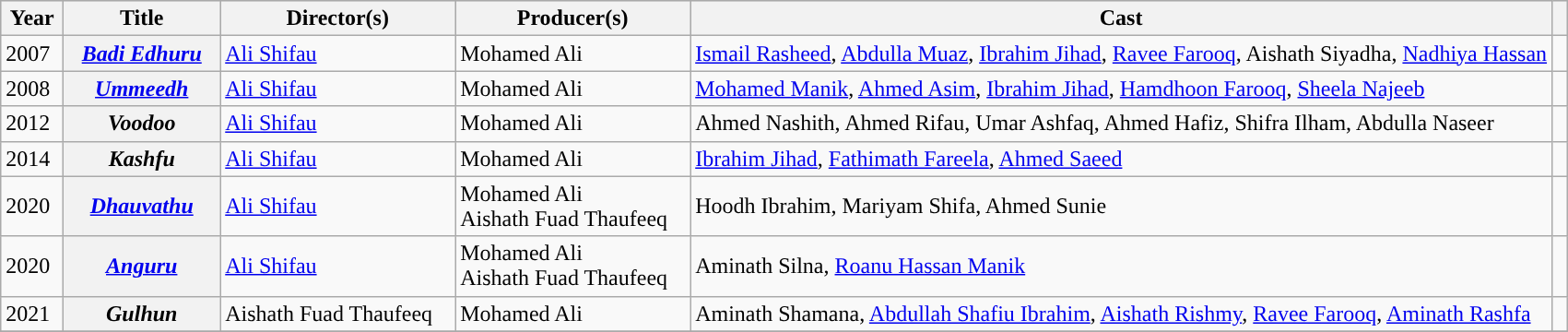<table class="wikitable sortable plainrowheaders">
<tr style="background:#ccc; text-align:center;">
<th scope="col" width="4%">Year</th>
<th scope="col" width="10%">Title</th>
<th scope="col" width="15%">Director(s)</th>
<th scope="col" width="15%">Producer(s)</th>
<th scope="col" width="55%">Cast</th>
<th scope="col" class="unsortable"></th>
</tr>
<tr>
<td>2007</td>
<th scope="row"><em><a href='#'>Badi Edhuru</a></em></th>
<td><a href='#'>Ali Shifau</a></td>
<td>Mohamed Ali</td>
<td><a href='#'>Ismail Rasheed</a>, <a href='#'>Abdulla Muaz</a>, <a href='#'>Ibrahim Jihad</a>, <a href='#'>Ravee Farooq</a>, Aishath Siyadha, <a href='#'>Nadhiya Hassan</a></td>
<td style="text-align: center;"></td>
</tr>
<tr>
<td>2008</td>
<th scope="row"><em><a href='#'>Ummeedh</a></em></th>
<td><a href='#'>Ali Shifau</a></td>
<td>Mohamed Ali</td>
<td><a href='#'>Mohamed Manik</a>, <a href='#'>Ahmed Asim</a>, <a href='#'>Ibrahim Jihad</a>, <a href='#'>Hamdhoon Farooq</a>, <a href='#'>Sheela Najeeb</a></td>
<td style="text-align: center;"></td>
</tr>
<tr>
<td>2012</td>
<th scope="row"><em>Voodoo</em></th>
<td><a href='#'>Ali Shifau</a></td>
<td>Mohamed Ali</td>
<td>Ahmed Nashith, Ahmed Rifau, Umar Ashfaq, Ahmed Hafiz, Shifra Ilham, Abdulla Naseer</td>
<td style="text-align: center;"></td>
</tr>
<tr>
<td>2014</td>
<th scope="row"><em>Kashfu</em></th>
<td><a href='#'>Ali Shifau</a></td>
<td>Mohamed Ali</td>
<td><a href='#'>Ibrahim Jihad</a>, <a href='#'>Fathimath Fareela</a>, <a href='#'>Ahmed Saeed</a></td>
<td style="text-align: center;"></td>
</tr>
<tr>
<td>2020</td>
<th scope="row"><em><a href='#'>Dhauvathu</a></em></th>
<td><a href='#'>Ali Shifau</a></td>
<td>Mohamed Ali<br>Aishath Fuad Thaufeeq</td>
<td>Hoodh Ibrahim, Mariyam Shifa, Ahmed Sunie</td>
<td style="text-align: center;"></td>
</tr>
<tr>
<td>2020</td>
<th scope="row"><em><a href='#'>Anguru</a></em></th>
<td><a href='#'>Ali Shifau</a></td>
<td>Mohamed Ali<br>Aishath Fuad Thaufeeq</td>
<td>Aminath Silna, <a href='#'>Roanu Hassan Manik</a></td>
<td style="text-align: center;"></td>
</tr>
<tr>
<td>2021</td>
<th scope="row"><em>Gulhun</em></th>
<td>Aishath Fuad Thaufeeq</td>
<td>Mohamed Ali</td>
<td>Aminath Shamana, <a href='#'>Abdullah Shafiu Ibrahim</a>, <a href='#'>Aishath Rishmy</a>, <a href='#'>Ravee Farooq</a>, <a href='#'>Aminath Rashfa</a></td>
<td style="text-align: center;"></td>
</tr>
<tr>
</tr>
</table>
